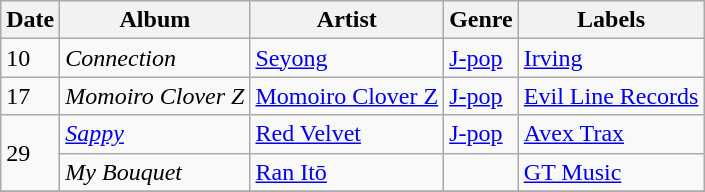<table class="wikitable">
<tr>
<th>Date</th>
<th>Album</th>
<th>Artist</th>
<th>Genre</th>
<th>Labels</th>
</tr>
<tr>
<td>10</td>
<td><em>Connection</em></td>
<td><a href='#'>Seyong</a></td>
<td><a href='#'>J-pop</a></td>
<td><a href='#'>Irving</a></td>
</tr>
<tr>
<td>17</td>
<td><em>Momoiro Clover Z</em></td>
<td><a href='#'>Momoiro Clover Z</a></td>
<td><a href='#'>J-pop</a></td>
<td><a href='#'>Evil Line Records</a></td>
</tr>
<tr>
<td rowspan="2">29</td>
<td><em><a href='#'>Sappy</a></em></td>
<td><a href='#'>Red Velvet</a></td>
<td><a href='#'>J-pop</a></td>
<td><a href='#'>Avex Trax</a></td>
</tr>
<tr>
<td><em>My Bouquet</em></td>
<td><a href='#'>Ran Itō</a></td>
<td></td>
<td><a href='#'>GT Music</a></td>
</tr>
<tr>
</tr>
</table>
